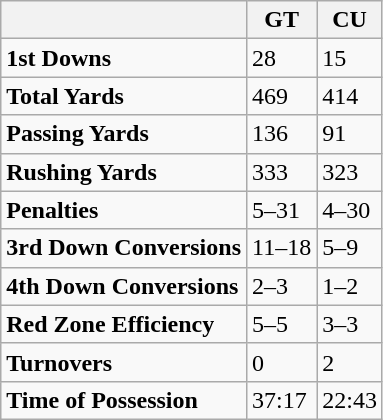<table class="wikitable">
<tr>
<th></th>
<th>GT</th>
<th>CU</th>
</tr>
<tr>
<td><strong>1st Downs</strong></td>
<td>28</td>
<td>15</td>
</tr>
<tr>
<td><strong>Total Yards</strong></td>
<td>469</td>
<td>414</td>
</tr>
<tr>
<td><strong>Passing Yards</strong></td>
<td>136</td>
<td>91</td>
</tr>
<tr>
<td><strong>Rushing Yards</strong></td>
<td>333</td>
<td>323</td>
</tr>
<tr>
<td><strong>Penalties</strong></td>
<td>5–31</td>
<td>4–30</td>
</tr>
<tr>
<td><strong>3rd Down Conversions</strong></td>
<td>11–18</td>
<td>5–9</td>
</tr>
<tr>
<td><strong>4th Down Conversions</strong></td>
<td>2–3</td>
<td>1–2</td>
</tr>
<tr>
<td><strong>Red Zone Efficiency</strong></td>
<td>5–5</td>
<td>3–3</td>
</tr>
<tr>
<td><strong>Turnovers</strong></td>
<td>0</td>
<td>2</td>
</tr>
<tr>
<td><strong>Time of Possession</strong></td>
<td>37:17</td>
<td>22:43</td>
</tr>
</table>
